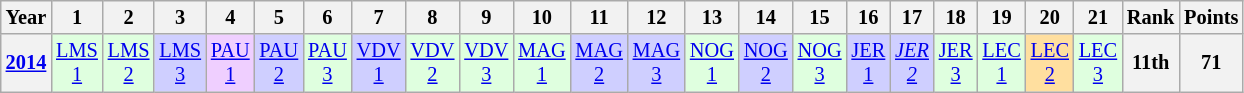<table class="wikitable" style="text-align:center; font-size:85%">
<tr>
<th>Year</th>
<th>1</th>
<th>2</th>
<th>3</th>
<th>4</th>
<th>5</th>
<th>6</th>
<th>7</th>
<th>8</th>
<th>9</th>
<th>10</th>
<th>11</th>
<th>12</th>
<th>13</th>
<th>14</th>
<th>15</th>
<th>16</th>
<th>17</th>
<th>18</th>
<th>19</th>
<th>20</th>
<th>21</th>
<th>Rank</th>
<th>Points</th>
</tr>
<tr>
<th><a href='#'>2014</a></th>
<td style="background:#DFFFDF"><a href='#'>LMS<br>1</a><br></td>
<td style="background:#DFFFDF"><a href='#'>LMS<br>2</a><br></td>
<td style="background:#CFCFFF"><a href='#'>LMS<br>3</a><br></td>
<td style="background:#EFCFFF"><a href='#'>PAU<br>1</a><br></td>
<td style="background:#CFCFFF"><a href='#'>PAU<br>2</a><br></td>
<td style="background:#DFFFDF"><a href='#'>PAU<br>3</a><br></td>
<td style="background:#CFCFFF;"><a href='#'>VDV<br>1</a><br></td>
<td style="background:#DFFFDF;"><a href='#'>VDV<br>2</a><br></td>
<td style="background:#DFFFDF;"><a href='#'>VDV<br>3</a><br></td>
<td style="background:#DFFFDF;"><a href='#'>MAG<br>1</a><br></td>
<td style="background:#CFCFFF;"><a href='#'>MAG<br>2</a><br></td>
<td style="background:#CFCFFF;"><a href='#'>MAG<br>3</a><br></td>
<td style="background:#DFFFDF;"><a href='#'>NOG<br>1</a><br></td>
<td style="background:#CFCFFF;"><a href='#'>NOG<br>2</a><br></td>
<td style="background:#DFFFDF;"><a href='#'>NOG<br>3</a><br></td>
<td style="background:#CFCFFF;"><a href='#'>JER<br>1</a><br></td>
<td style="background:#CFCFFF;"><em><a href='#'>JER<br>2</a></em><br></td>
<td style="background:#DFFFDF;"><a href='#'>JER<br>3</a><br></td>
<td style="background:#DFFFDF;"><a href='#'>LEC<br>1</a><br></td>
<td style="background:#FFDF9F;"><a href='#'>LEC<br>2</a><br></td>
<td style="background:#DFFFDF;"><a href='#'>LEC<br>3</a><br></td>
<th>11th</th>
<th>71</th>
</tr>
</table>
